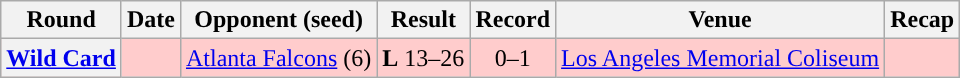<table class="wikitable" style="text-align:center">
<tr>
<th>Round</th>
<th>Date</th>
<th>Opponent (seed)</th>
<th>Result</th>
<th>Record</th>
<th>Venue</th>
<th>Recap</th>
</tr>
<tr style="background:#fcc">
<th><a href='#'>Wild Card</a></th>
<td></td>
<td><a href='#'>Atlanta Falcons</a> (6)</td>
<td><strong>L</strong> 13–26</td>
<td>0–1</td>
<td><a href='#'>Los Angeles Memorial Coliseum</a></td>
<td></td>
</tr>
</table>
